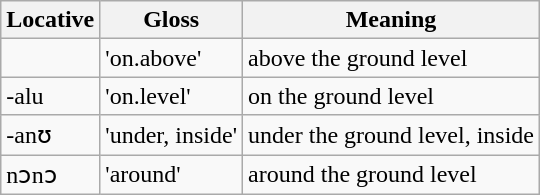<table class="wikitable">
<tr>
<th>Locative</th>
<th>Gloss</th>
<th>Meaning</th>
</tr>
<tr>
<td></td>
<td>'on.above'</td>
<td>above the ground level</td>
</tr>
<tr>
<td>-alu</td>
<td>'on.level'</td>
<td>on the ground level</td>
</tr>
<tr>
<td>-anʊ</td>
<td>'under, inside'</td>
<td>under the ground level, inside</td>
</tr>
<tr>
<td>nɔnɔ</td>
<td>'around'</td>
<td>around the ground level</td>
</tr>
</table>
